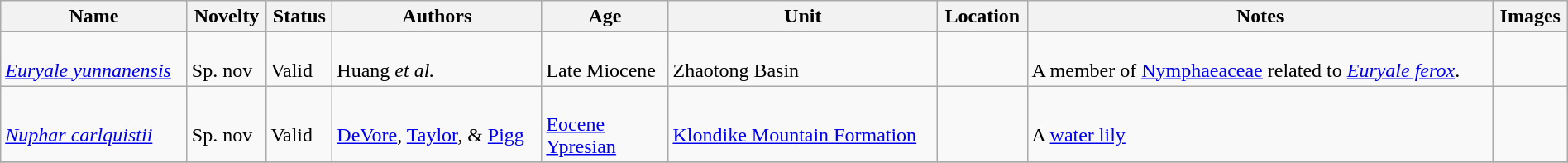<table class="wikitable sortable" align="center" width="100%">
<tr>
<th>Name</th>
<th>Novelty</th>
<th>Status</th>
<th>Authors</th>
<th>Age</th>
<th>Unit</th>
<th>Location</th>
<th>Notes</th>
<th>Images</th>
</tr>
<tr>
<td><br><em><a href='#'>Euryale yunnanensis</a></em></td>
<td><br>Sp. nov</td>
<td><br>Valid</td>
<td><br>Huang <em>et al.</em></td>
<td><br>Late Miocene</td>
<td><br>Zhaotong Basin</td>
<td><br></td>
<td><br>A member of <a href='#'>Nymphaeaceae</a> related to <em><a href='#'>Euryale ferox</a></em>.</td>
<td></td>
</tr>
<tr>
<td><br><em><a href='#'>Nuphar carlquistii</a></em></td>
<td><br>Sp. nov</td>
<td><br>Valid</td>
<td><br><a href='#'>DeVore</a>, <a href='#'>Taylor</a>, & <a href='#'>Pigg</a></td>
<td><br><a href='#'>Eocene</a><br><a href='#'>Ypresian</a></td>
<td><br><a href='#'>Klondike Mountain Formation</a></td>
<td><br><br></td>
<td><br>A <a href='#'>water lily</a></td>
<td><br></td>
</tr>
<tr>
</tr>
</table>
